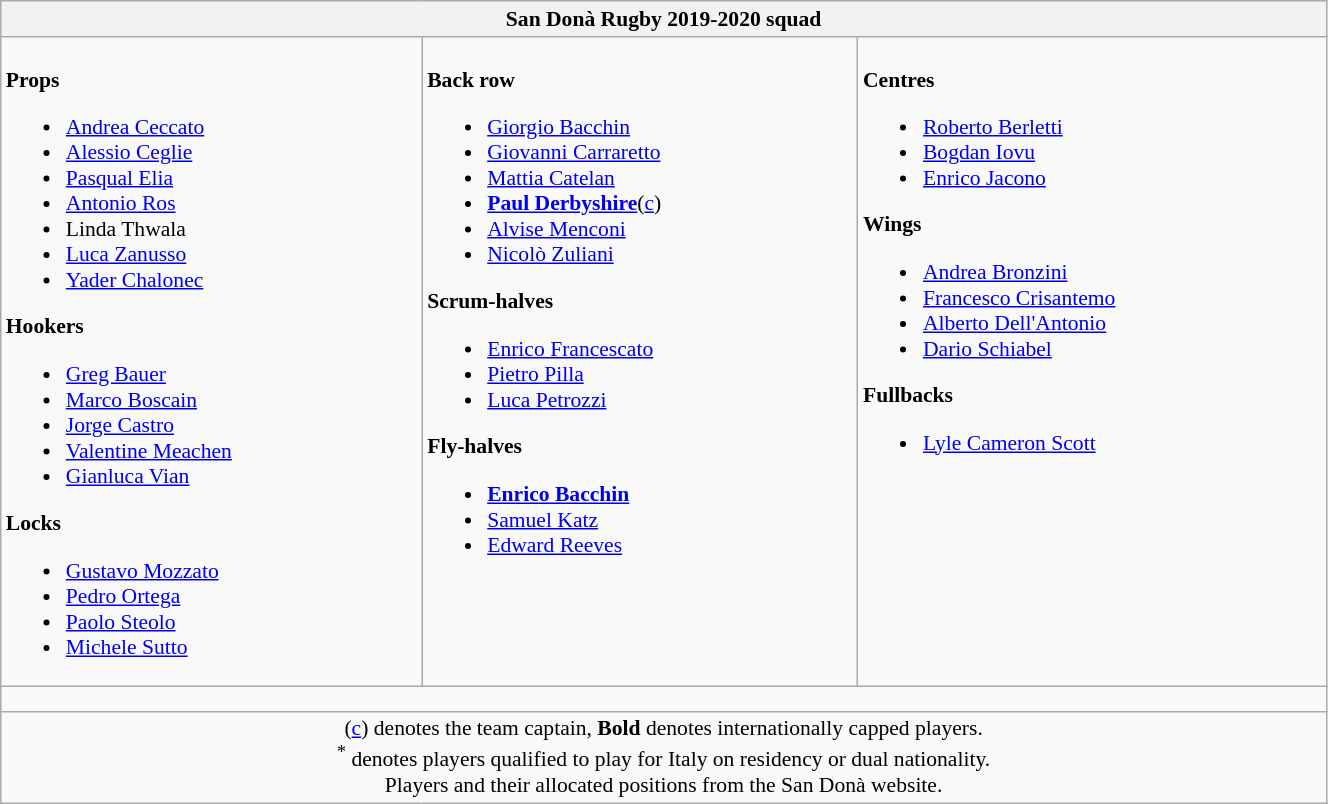<table class="wikitable" style="text-align:left; font-size:90%; width:70%">
<tr>
<th colspan="100%">San Donà Rugby 2019-2020 squad</th>
</tr>
<tr valign="top">
<td><br><strong>Props</strong><ul><li> <a href='#'>Andrea Ceccato</a></li><li> <a href='#'>Alessio Ceglie</a></li><li> <a href='#'>Pasqual Elia</a></li><li> <a href='#'>Antonio Ros</a></li><li> Linda Thwala</li><li> <a href='#'>Luca Zanusso</a></li><li> <a href='#'>Yader Chalonec</a></li></ul><strong>Hookers</strong><ul><li> <a href='#'>Greg Bauer</a></li><li> <a href='#'>Marco Boscain</a></li><li> <a href='#'>Jorge Castro</a></li><li> <a href='#'>Valentine Meachen</a></li><li> <a href='#'>Gianluca Vian</a></li></ul><strong>Locks</strong><ul><li> <a href='#'>Gustavo Mozzato</a></li><li> <a href='#'>Pedro Ortega</a></li><li> <a href='#'>Paolo Steolo</a></li><li> <a href='#'>Michele Sutto</a></li></ul></td>
<td><br><strong>Back row</strong><ul><li> <a href='#'>Giorgio Bacchin</a></li><li> <a href='#'>Giovanni Carraretto</a></li><li> <a href='#'>Mattia Catelan</a></li><li> <strong><a href='#'>Paul Derbyshire</a></strong>(<a href='#'>c</a>)</li><li> <a href='#'>Alvise Menconi</a></li><li> <a href='#'>Nicolò Zuliani</a></li></ul><strong>Scrum-halves</strong><ul><li> <a href='#'>Enrico Francescato</a></li><li> <a href='#'>Pietro Pilla</a></li><li> <a href='#'>Luca Petrozzi</a></li></ul><strong>Fly-halves</strong><ul><li> <strong><a href='#'>Enrico Bacchin</a></strong></li><li> <a href='#'>Samuel Katz</a></li><li> <a href='#'>Edward Reeves</a></li></ul></td>
<td><br><strong>Centres</strong><ul><li> <a href='#'>Roberto Berletti</a></li><li> <a href='#'>Bogdan Iovu</a></li><li> <a href='#'>Enrico Jacono</a></li></ul><strong>Wings</strong><ul><li> <a href='#'>Andrea Bronzini</a></li><li> <a href='#'>Francesco Crisantemo</a></li><li> <a href='#'>Alberto Dell'Antonio</a></li><li> <a href='#'>Dario Schiabel</a></li></ul><strong>Fullbacks</strong><ul><li> <a href='#'>Lyle Cameron Scott</a></li></ul></td>
</tr>
<tr>
<td colspan="100%" style="height: 10px;"></td>
</tr>
<tr>
<td colspan="100%" style="text-align:center;">(<a href='#'>c</a>) denotes the team captain, <strong>Bold</strong> denotes internationally capped players. <br> <sup>*</sup> denotes players qualified to play for Italy on residency or dual nationality. <br> Players and their allocated positions from the San Donà website.</td>
</tr>
</table>
